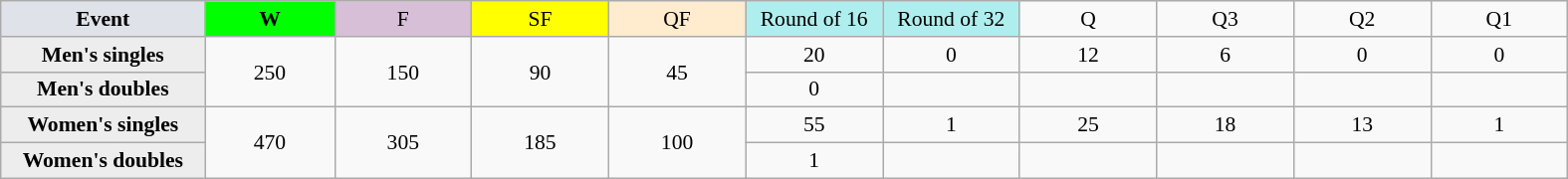<table class=wikitable style=font-size:90%;text-align:center>
<tr>
<td style="width:130px; background:#dfe2e9;"><strong>Event</strong></td>
<td style="width:80px; background:lime;"><strong>W</strong></td>
<td style="width:85px; background:thistle;">F</td>
<td style="width:85px; background:#ff0;">SF</td>
<td style="width:85px; background:#ffebcd;">QF</td>
<td style="width:85px; background:#afeeee;">Round of 16</td>
<td style="width:85px; background:#afeeee;">Round of 32</td>
<td width=85>Q</td>
<td width=85>Q3</td>
<td width=85>Q2</td>
<td width=85>Q1</td>
</tr>
<tr>
<th style="background:#ededed;">Men's singles</th>
<td rowspan=2>250</td>
<td rowspan=2>150</td>
<td rowspan=2>90</td>
<td rowspan=2>45</td>
<td>20</td>
<td>0</td>
<td>12</td>
<td>6</td>
<td>0</td>
<td>0</td>
</tr>
<tr>
<th style="background:#ededed;">Men's doubles</th>
<td>0</td>
<td></td>
<td></td>
<td></td>
<td></td>
<td></td>
</tr>
<tr>
<th style="background:#ededed;">Women's singles</th>
<td rowspan=2>470</td>
<td rowspan=2>305</td>
<td rowspan=2>185</td>
<td rowspan=2>100</td>
<td>55</td>
<td>1</td>
<td>25</td>
<td>18</td>
<td>13</td>
<td>1</td>
</tr>
<tr>
<th style="background:#ededed;">Women's doubles</th>
<td>1</td>
<td></td>
<td></td>
<td></td>
<td></td>
<td></td>
</tr>
</table>
